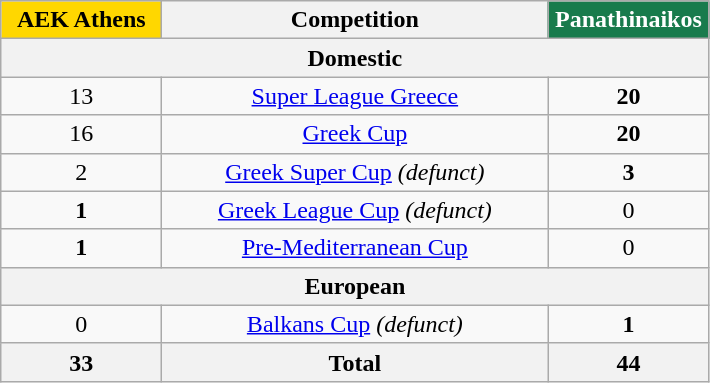<table class="wikitable" style="text-align:center;font-size:100%">
<tr>
<th width="100" style="color:black;background:#ffd700">AEK Athens</th>
<th width="250">Competition</th>
<th width="100" style="color:white;background:#187B4C">Panathinaikos</th>
</tr>
<tr>
<th colspan="4">Domestic</th>
</tr>
<tr>
<td>13</td>
<td><a href='#'>Super League Greece</a></td>
<td><strong>20</strong></td>
</tr>
<tr>
<td>16</td>
<td><a href='#'>Greek Cup</a></td>
<td><strong>20</strong></td>
</tr>
<tr>
<td>2</td>
<td><a href='#'>Greek Super Cup</a> <em>(defunct)</em></td>
<td><strong>3</strong></td>
</tr>
<tr>
<td><strong>1</strong></td>
<td><a href='#'>Greek League Cup</a> <em>(defunct)</em></td>
<td>0</td>
</tr>
<tr>
<td><strong>1</strong></td>
<td><a href='#'>Pre-Mediterranean Cup</a></td>
<td>0</td>
</tr>
<tr>
<th colspan="4">European</th>
</tr>
<tr>
<td>0</td>
<td><a href='#'>Balkans Cup</a> <em>(defunct)</em></td>
<td><strong>1</strong></td>
</tr>
<tr>
<th>33</th>
<th>Total</th>
<th>44</th>
</tr>
</table>
